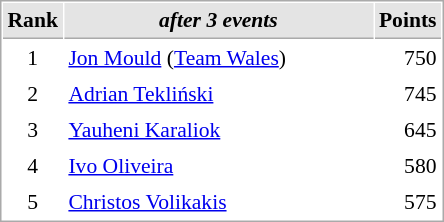<table cellspacing="1" cellpadding="3" style="border:1px solid #aaa; font-size:90%;">
<tr style="background:#e4e4e4;">
<th style="border-bottom:1px solid #aaa; width:10px;">Rank</th>
<th style="border-bottom:1px solid #aaa; width:200px; white-space:nowrap;"><em>after 3 events</em> </th>
<th style="border-bottom:1px solid #aaa; width:20px;">Points</th>
</tr>
<tr>
<td style="text-align:center;">1</td>
<td> <a href='#'>Jon Mould</a> (<a href='#'>Team Wales</a>)</td>
<td align="right">750</td>
</tr>
<tr>
<td style="text-align:center;">2</td>
<td> <a href='#'>Adrian Tekliński</a></td>
<td align="right">745</td>
</tr>
<tr>
<td style="text-align:center;">3</td>
<td> <a href='#'>Yauheni Karaliok</a></td>
<td align="right">645</td>
</tr>
<tr>
<td style="text-align:center;">4</td>
<td> <a href='#'>Ivo Oliveira</a></td>
<td align="right">580</td>
</tr>
<tr>
<td style="text-align:center;">5</td>
<td> <a href='#'>Christos Volikakis</a></td>
<td align="right">575</td>
</tr>
</table>
